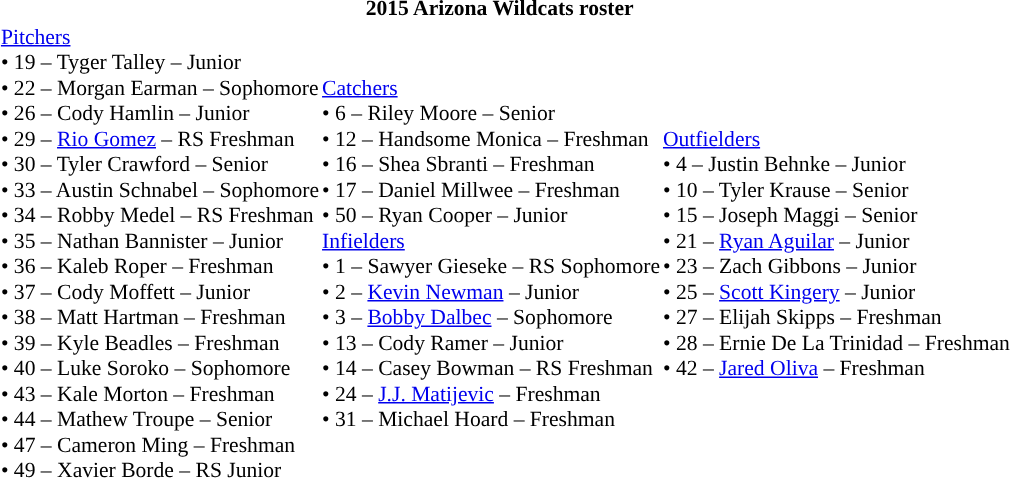<table class="toccolours" style="border-collapse:collapse; font-size:90%;">
<tr>
<th colspan="9">2015 Arizona Wildcats roster</th>
</tr>
<tr>
<td width="03"> </td>
<td valign="top"></td>
<td><a href='#'>Pitchers</a><br>• 19 – Tyger Talley – Junior<br>• 22 – Morgan Earman – Sophomore<br>• 26 – Cody Hamlin – Junior<br>• 29 – <a href='#'>Rio Gomez</a> – RS Freshman<br>• 30 – Tyler Crawford – Senior<br>• 33 – Austin Schnabel – Sophomore<br>• 34 – Robby Medel – RS Freshman<br>• 35 – Nathan Bannister – Junior<br>• 36 – Kaleb Roper – Freshman<br>• 37 – Cody Moffett – Junior<br>• 38 – Matt Hartman – Freshman<br>• 39 – Kyle Beadles – Freshman<br>• 40 – Luke Soroko – Sophomore<br>• 43 – Kale Morton – Freshman<br>• 44 – Mathew Troupe – Senior<br>• 47 – Cameron Ming – Freshman<br>• 49 – Xavier Borde – RS Junior</td>
<td><a href='#'>Catchers</a><br>• 6 – Riley Moore – Senior<br>• 12 – Handsome Monica – Freshman<br>• 16 – Shea Sbranti – Freshman<br>• 17 – Daniel Millwee  – Freshman<br>• 50 – Ryan Cooper  – Junior<br><a href='#'>Infielders</a><br>• 1 – Sawyer Gieseke – RS Sophomore<br>• 2 – <a href='#'>Kevin Newman</a> – Junior<br>• 3 – <a href='#'>Bobby Dalbec</a> – Sophomore<br>• 13 – Cody Ramer – Junior<br>• 14 – Casey Bowman – RS Freshman<br>• 24 – <a href='#'>J.J. Matijevic</a> – Freshman<br>• 31 – Michael Hoard – Freshman</td>
<td><a href='#'>Outfielders</a><br>• 4 – Justin Behnke – Junior<br>• 10 – Tyler Krause – Senior<br>• 15 – Joseph Maggi – Senior<br>• 21 – <a href='#'>Ryan Aguilar</a> – Junior<br>• 23 – Zach Gibbons – Junior<br>• 25 – <a href='#'>Scott Kingery</a> – Junior<br>• 27 – Elijah Skipps – Freshman<br>• 28 – Ernie De La Trinidad – Freshman<br>• 42 – <a href='#'>Jared Oliva</a> – Freshman</td>
</tr>
</table>
